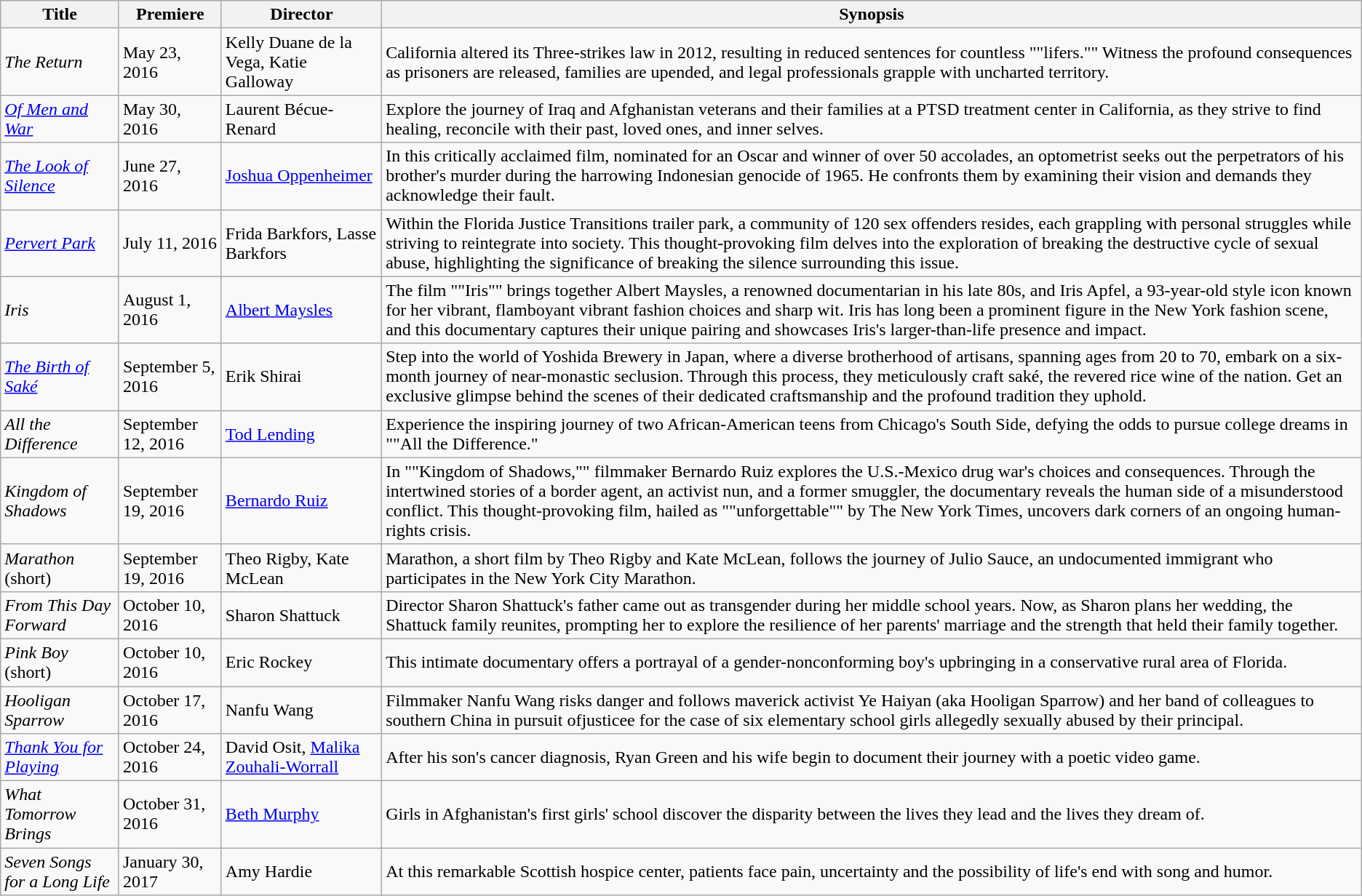<table class="wikitable sortable">
<tr>
<th>Title</th>
<th>Premiere</th>
<th>Director</th>
<th>Synopsis</th>
</tr>
<tr>
<td><em>The Return</em></td>
<td>May 23, 2016</td>
<td>Kelly Duane de la Vega, Katie Galloway</td>
<td>California altered its Three-strikes law in 2012, resulting in reduced sentences for countless ""lifers."" Witness the profound consequences as prisoners are released, families are upended, and legal professionals grapple with uncharted territory.</td>
</tr>
<tr>
<td><em><a href='#'>Of Men and War</a></em></td>
<td>May 30, 2016</td>
<td>Laurent Bécue-Renard</td>
<td>Explore the journey of Iraq and Afghanistan veterans and their families at a PTSD treatment center in California, as they strive to find healing, reconcile with their past, loved ones, and inner selves.<br></td>
</tr>
<tr>
<td><em><a href='#'>The Look of Silence</a></em></td>
<td>June 27, 2016</td>
<td><a href='#'>Joshua Oppenheimer</a></td>
<td>In this critically acclaimed film, nominated for an Oscar and winner of over 50 accolades, an optometrist seeks out the perpetrators of his brother's murder during the harrowing Indonesian genocide of 1965. He confronts them by examining their vision and demands they acknowledge their fault.</td>
</tr>
<tr>
<td><em><a href='#'>Pervert Park</a></em></td>
<td>July 11, 2016</td>
<td>Frida Barkfors, Lasse Barkfors</td>
<td>Within the Florida Justice Transitions trailer park, a community of 120 sex offenders resides, each grappling with personal struggles while striving to reintegrate into society. This thought-provoking film delves into the exploration of breaking the destructive cycle of sexual abuse, highlighting the significance of breaking the silence surrounding this issue.<br></td>
</tr>
<tr>
<td><em>Iris</em></td>
<td>August 1, 2016</td>
<td><a href='#'>Albert Maysles</a></td>
<td>The film ""Iris"" brings together Albert Maysles, a renowned documentarian in his late 80s, and Iris Apfel, a 93-year-old style icon known for her vibrant, flamboyant vibrant fashion choices and sharp wit. Iris has long been a prominent figure in the New York fashion scene, and this documentary captures their unique pairing and showcases Iris's larger-than-life presence and impact.</td>
</tr>
<tr>
<td><em><a href='#'>The Birth of Saké</a></em></td>
<td>September 5, 2016</td>
<td>Erik Shirai</td>
<td>Step into the world of Yoshida Brewery in Japan, where a diverse brotherhood of artisans, spanning ages from 20 to 70, embark on a six-month journey of near-monastic seclusion. Through this process, they meticulously craft saké, the revered rice wine of the nation. Get an exclusive glimpse behind the scenes of their dedicated craftsmanship and the profound tradition they uphold.</td>
</tr>
<tr>
<td><em>All the Difference</em></td>
<td>September 12, 2016</td>
<td><a href='#'>Tod Lending</a></td>
<td>Experience the inspiring journey of two African-American teens from Chicago's South Side, defying the odds to pursue college dreams in ""All the Difference."</td>
</tr>
<tr>
<td><em>Kingdom of Shadows</em></td>
<td>September 19, 2016</td>
<td><a href='#'>Bernardo Ruiz</a></td>
<td>In ""Kingdom of Shadows,"" filmmaker Bernardo Ruiz explores the U.S.-Mexico drug war's choices and consequences. Through the intertwined stories of a border agent, an activist nun, and a former smuggler, the documentary reveals the human side of a misunderstood conflict. This thought-provoking film, hailed as ""unforgettable"" by The New York Times, uncovers dark corners of an ongoing human-rights crisis.<br></td>
</tr>
<tr>
<td><em>Marathon</em> (short)</td>
<td>September 19, 2016</td>
<td>Theo Rigby, Kate McLean</td>
<td>Marathon, a short film by Theo Rigby and Kate McLean, follows the journey of Julio Sauce, an undocumented immigrant who participates in the New York City Marathon.<br></td>
</tr>
<tr>
<td><em>From This Day Forward</em></td>
<td>October 10, 2016</td>
<td>Sharon Shattuck</td>
<td>Director Sharon Shattuck's father came out as transgender during her middle school years. Now, as Sharon plans her wedding, the Shattuck family reunites, prompting her to explore the resilience of her parents' marriage and the strength that held their family together.<br></td>
</tr>
<tr>
<td><em>Pink Boy</em> (short)</td>
<td>October 10, 2016</td>
<td>Eric Rockey</td>
<td>This intimate documentary offers a portrayal of a gender-nonconforming boy's upbringing in a conservative rural area of Florida.</td>
</tr>
<tr>
<td><em>Hooligan Sparrow</em></td>
<td>October 17, 2016</td>
<td>Nanfu Wang</td>
<td>Filmmaker Nanfu Wang risks danger and follows maverick activist Ye Haiyan (aka Hooligan Sparrow) and her band of colleagues to southern China in pursuit ofjusticee for the case of six elementary school girls allegedly sexually abused by their principal.</td>
</tr>
<tr>
<td><em><a href='#'>Thank You for Playing</a></em></td>
<td>October 24, 2016</td>
<td>David Osit, <a href='#'>Malika Zouhali-Worrall</a></td>
<td>After his son's cancer diagnosis, Ryan Green and his wife begin to document their journey with a poetic video game.</td>
</tr>
<tr>
<td><em>What Tomorrow Brings</em></td>
<td>October 31, 2016</td>
<td><a href='#'>Beth Murphy</a></td>
<td>Girls in Afghanistan's first girls' school discover the disparity between the lives they lead and the lives they dream of.</td>
</tr>
<tr>
<td><em>Seven Songs for a Long Life</em></td>
<td>January 30, 2017</td>
<td>Amy Hardie</td>
<td>At this remarkable Scottish hospice center, patients face pain, uncertainty and the possibility of life's end with song and humor.</td>
</tr>
</table>
